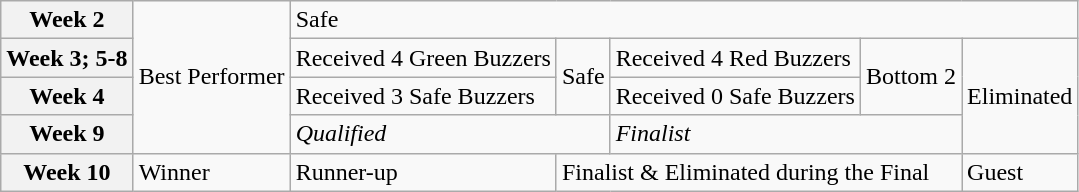<table class="wikitable">
<tr>
<th>Week 2</th>
<td rowspan="4"> Best Performer</td>
<td colspan="5"> Safe</td>
</tr>
<tr>
<th>Week 3; 5-8</th>
<td> Received 4 Green Buzzers</td>
<td rowspan="2"> Safe</td>
<td> Received 4 Red Buzzers</td>
<td rowspan="2"> Bottom 2</td>
<td rowspan="3"> Eliminated</td>
</tr>
<tr>
<th>Week 4</th>
<td> Received 3 Safe Buzzers</td>
<td> Received 0 Safe Buzzers</td>
</tr>
<tr>
<th>Week 9</th>
<td colspan="2"><em> Qualified</em></td>
<td colspan="2"><em> Finalist</em></td>
</tr>
<tr>
<th>Week 10</th>
<td> Winner</td>
<td> Runner-up</td>
<td colspan="3"> Finalist & Eliminated during the Final</td>
<td> Guest</td>
</tr>
</table>
